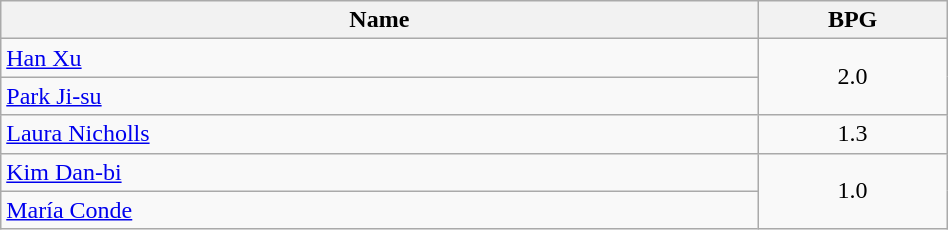<table class=wikitable width="50%">
<tr>
<th width="80%">Name</th>
<th width="20%">BPG</th>
</tr>
<tr>
<td> <a href='#'>Han Xu</a></td>
<td align=center rowspan=2>2.0</td>
</tr>
<tr>
<td> <a href='#'>Park Ji-su</a></td>
</tr>
<tr>
<td> <a href='#'>Laura Nicholls</a></td>
<td align=center>1.3</td>
</tr>
<tr>
<td> <a href='#'>Kim Dan-bi</a></td>
<td align=center rowspan=2>1.0</td>
</tr>
<tr>
<td> <a href='#'>María Conde</a></td>
</tr>
</table>
